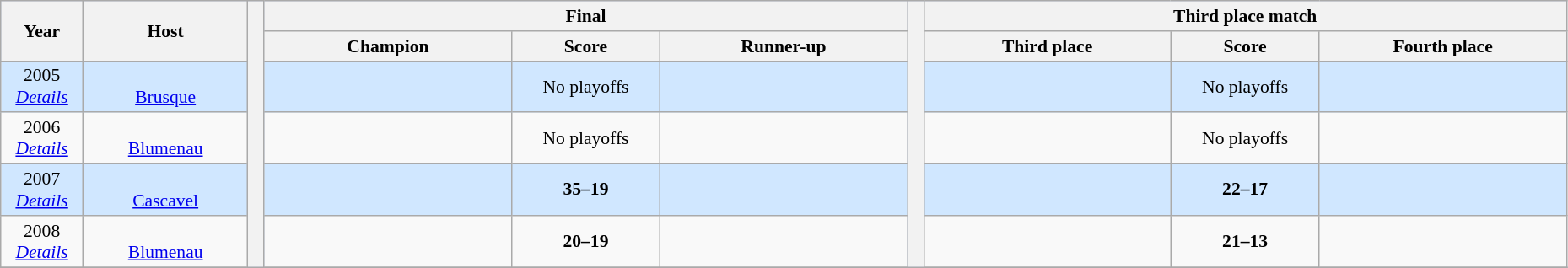<table class="wikitable" style="font-size:90%; width: 98%; text-align: center;">
<tr bgcolor=#C1D8FF>
<th rowspan=2 width=5%>Year</th>
<th rowspan=2 width=10%>Host</th>
<th width=1% rowspan=100 bgcolor=ffffff></th>
<th colspan=3>Final</th>
<th width=1% rowspan=100 bgcolor=ffffff></th>
<th colspan=3>Third place match</th>
</tr>
<tr bgcolor=#EFEFEF>
<th width=15%>Champion</th>
<th width=9%>Score</th>
<th width=15%>Runner-up</th>
<th width=15%>Third place</th>
<th width=9%>Score</th>
<th width=15%>Fourth place</th>
</tr>
<tr bgcolor=#D0E7FF>
<td>2005<br><em><a href='#'>Details</a></em></td>
<td><br><a href='#'>Brusque</a></td>
<td><strong></strong></td>
<td><span>No playoffs</span></td>
<td></td>
<td></td>
<td><span>No playoffs</span></td>
<td></td>
</tr>
<tr>
<td>2006<br><em><a href='#'>Details</a></em></td>
<td><br><a href='#'>Blumenau</a></td>
<td><strong></strong></td>
<td><span>No playoffs</span></td>
<td></td>
<td></td>
<td><span>No playoffs</span></td>
<td></td>
</tr>
<tr bgcolor=#D0E7FF>
<td>2007<br><em><a href='#'>Details</a></em></td>
<td><br><a href='#'>Cascavel</a></td>
<td><strong></strong></td>
<td><strong> 35–19 </strong></td>
<td></td>
<td></td>
<td><strong> 22–17 </strong></td>
<td></td>
</tr>
<tr>
<td>2008<br><em><a href='#'>Details</a></em></td>
<td><br><a href='#'>Blumenau</a></td>
<td><strong></strong></td>
<td><strong> 20–19 </strong></td>
<td></td>
<td></td>
<td><strong> 21–13 </strong></td>
<td></td>
</tr>
<tr>
</tr>
</table>
